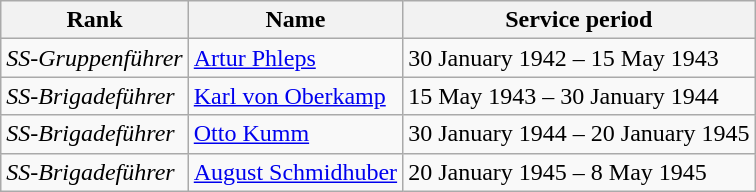<table class="wikitable">
<tr>
<th>Rank</th>
<th>Name</th>
<th>Service period</th>
</tr>
<tr>
<td><em>SS-Gruppenführer</em></td>
<td><a href='#'>Artur Phleps</a></td>
<td>30 January 1942 – 15 May 1943</td>
</tr>
<tr>
<td><em>SS-Brigadeführer</em></td>
<td><a href='#'>Karl von Oberkamp</a></td>
<td>15 May 1943 – 30 January 1944</td>
</tr>
<tr>
<td><em>SS-Brigadeführer</em></td>
<td><a href='#'>Otto Kumm</a></td>
<td>30 January 1944 – 20 January 1945</td>
</tr>
<tr>
<td><em>SS-Brigadeführer</em></td>
<td><a href='#'>August Schmidhuber</a></td>
<td>20 January 1945 – 8 May 1945</td>
</tr>
</table>
